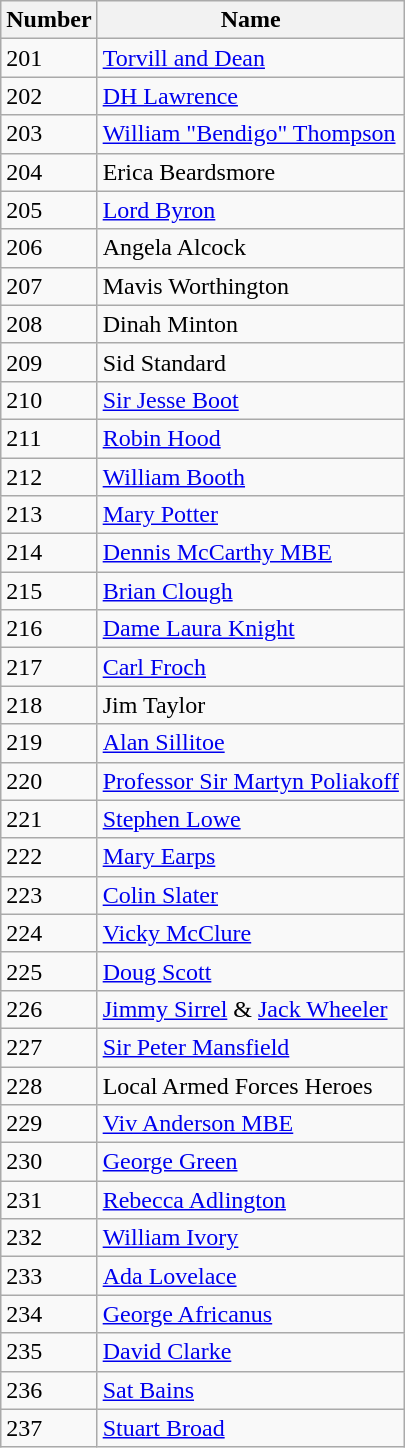<table class="wikitable">
<tr>
<th>Number</th>
<th>Name</th>
</tr>
<tr>
<td>201</td>
<td><a href='#'>Torvill and Dean</a></td>
</tr>
<tr>
<td>202</td>
<td><a href='#'>DH Lawrence</a></td>
</tr>
<tr>
<td>203</td>
<td><a href='#'>William "Bendigo" Thompson</a></td>
</tr>
<tr>
<td>204</td>
<td>Erica Beardsmore</td>
</tr>
<tr>
<td>205</td>
<td><a href='#'>Lord Byron</a></td>
</tr>
<tr>
<td>206</td>
<td>Angela Alcock</td>
</tr>
<tr>
<td>207</td>
<td>Mavis Worthington</td>
</tr>
<tr>
<td>208</td>
<td>Dinah Minton</td>
</tr>
<tr>
<td>209</td>
<td>Sid Standard</td>
</tr>
<tr>
<td>210</td>
<td><a href='#'>Sir Jesse Boot</a></td>
</tr>
<tr>
<td>211</td>
<td><a href='#'>Robin Hood</a></td>
</tr>
<tr>
<td>212</td>
<td><a href='#'>William Booth</a></td>
</tr>
<tr>
<td>213</td>
<td><a href='#'>Mary Potter</a></td>
</tr>
<tr>
<td>214</td>
<td><a href='#'>Dennis McCarthy MBE</a></td>
</tr>
<tr>
<td>215</td>
<td><a href='#'>Brian Clough</a></td>
</tr>
<tr>
<td>216</td>
<td><a href='#'>Dame Laura Knight</a></td>
</tr>
<tr>
<td>217</td>
<td><a href='#'>Carl Froch</a></td>
</tr>
<tr>
<td>218</td>
<td>Jim Taylor</td>
</tr>
<tr>
<td>219</td>
<td><a href='#'>Alan Sillitoe</a></td>
</tr>
<tr>
<td>220</td>
<td><a href='#'>Professor Sir Martyn Poliakoff</a></td>
</tr>
<tr>
<td>221</td>
<td><a href='#'>Stephen Lowe</a></td>
</tr>
<tr>
<td>222</td>
<td><a href='#'>Mary Earps</a></td>
</tr>
<tr>
<td>223</td>
<td><a href='#'>Colin Slater</a></td>
</tr>
<tr>
<td>224</td>
<td><a href='#'>Vicky McClure</a></td>
</tr>
<tr>
<td>225</td>
<td><a href='#'>Doug Scott</a></td>
</tr>
<tr>
<td>226</td>
<td><a href='#'>Jimmy Sirrel</a> & <a href='#'>Jack Wheeler</a></td>
</tr>
<tr>
<td>227</td>
<td><a href='#'>Sir Peter Mansfield</a></td>
</tr>
<tr>
<td>228</td>
<td>Local Armed Forces Heroes</td>
</tr>
<tr>
<td>229</td>
<td><a href='#'>Viv Anderson MBE</a></td>
</tr>
<tr>
<td>230</td>
<td><a href='#'>George Green</a></td>
</tr>
<tr>
<td>231</td>
<td><a href='#'>Rebecca Adlington</a></td>
</tr>
<tr>
<td>232</td>
<td><a href='#'>William Ivory</a></td>
</tr>
<tr>
<td>233</td>
<td><a href='#'>Ada Lovelace</a></td>
</tr>
<tr>
<td>234</td>
<td><a href='#'>George Africanus</a></td>
</tr>
<tr>
<td>235</td>
<td><a href='#'>David Clarke</a></td>
</tr>
<tr>
<td>236</td>
<td><a href='#'>Sat Bains</a></td>
</tr>
<tr>
<td>237</td>
<td><a href='#'>Stuart Broad</a></td>
</tr>
</table>
